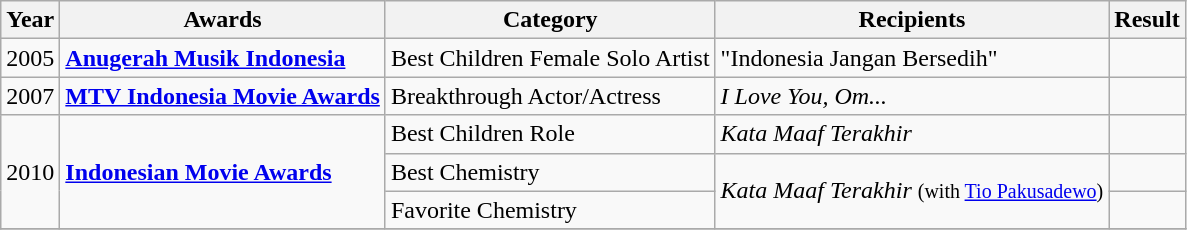<table class="wikitable">
<tr>
<th>Year</th>
<th>Awards</th>
<th>Category</th>
<th>Recipients</th>
<th>Result</th>
</tr>
<tr>
<td>2005</td>
<td><strong><a href='#'>Anugerah Musik Indonesia</a></strong></td>
<td>Best Children Female Solo Artist</td>
<td>"Indonesia Jangan Bersedih"</td>
<td></td>
</tr>
<tr>
<td>2007</td>
<td><strong><a href='#'>MTV Indonesia Movie Awards</a></strong></td>
<td>Breakthrough Actor/Actress</td>
<td><em>I Love You, Om...</em></td>
<td></td>
</tr>
<tr>
<td rowspan= "3">2010</td>
<td rowspan= "3"><strong><a href='#'>Indonesian Movie Awards</a></strong></td>
<td>Best Children Role</td>
<td><em>Kata Maaf Terakhir</em></td>
<td></td>
</tr>
<tr>
<td>Best Chemistry</td>
<td rowspan= "2"><em>Kata Maaf Terakhir</em> <small>(with <a href='#'>Tio Pakusadewo</a>)</small></td>
<td></td>
</tr>
<tr>
<td>Favorite Chemistry</td>
<td></td>
</tr>
<tr>
</tr>
</table>
